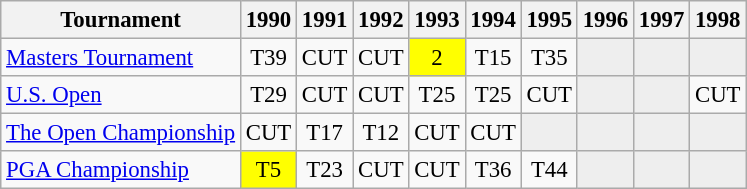<table class="wikitable" style="font-size:95%;text-align:center;">
<tr>
<th>Tournament</th>
<th>1990</th>
<th>1991</th>
<th>1992</th>
<th>1993</th>
<th>1994</th>
<th>1995</th>
<th>1996</th>
<th>1997</th>
<th>1998</th>
</tr>
<tr>
<td align=left><a href='#'>Masters Tournament</a></td>
<td>T39</td>
<td>CUT</td>
<td>CUT</td>
<td style="background:yellow;">2</td>
<td>T15</td>
<td>T35</td>
<td style="background:#eeeeee;"></td>
<td style="background:#eeeeee;"></td>
<td style="background:#eeeeee;"></td>
</tr>
<tr>
<td align=left><a href='#'>U.S. Open</a></td>
<td>T29</td>
<td>CUT</td>
<td>CUT</td>
<td>T25</td>
<td>T25</td>
<td>CUT</td>
<td style="background:#eeeeee;"></td>
<td style="background:#eeeeee;"></td>
<td>CUT</td>
</tr>
<tr>
<td align=left><a href='#'>The Open Championship</a></td>
<td>CUT</td>
<td>T17</td>
<td>T12</td>
<td>CUT</td>
<td>CUT</td>
<td style="background:#eeeeee;"></td>
<td style="background:#eeeeee;"></td>
<td style="background:#eeeeee;"></td>
<td style="background:#eeeeee;"></td>
</tr>
<tr>
<td align=left><a href='#'>PGA Championship</a></td>
<td style="background:yellow;">T5</td>
<td>T23</td>
<td>CUT</td>
<td>CUT</td>
<td>T36</td>
<td>T44</td>
<td style="background:#eeeeee;"></td>
<td style="background:#eeeeee;"></td>
<td style="background:#eeeeee;"></td>
</tr>
</table>
